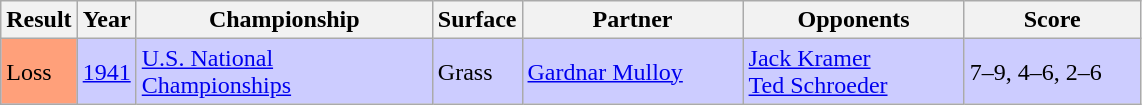<table class="sortable wikitable">
<tr>
<th style="width:40px">Result</th>
<th style="width:30px">Year</th>
<th style="width:190px">Championship</th>
<th style="width:50px">Surface</th>
<th style="width:140px">Partner</th>
<th style="width:140px">Opponents</th>
<th style="width:110px" class="unsortable">Score</th>
</tr>
<tr style="background:#ccf;">
<td style="background:#ffa07a;">Loss</td>
<td><a href='#'>1941</a></td>
<td><a href='#'>U.S. National Championships</a></td>
<td>Grass</td>
<td> <a href='#'>Gardnar Mulloy</a></td>
<td> <a href='#'>Jack Kramer</a> <br>  <a href='#'>Ted Schroeder</a></td>
<td>7–9, 4–6, 2–6</td>
</tr>
</table>
